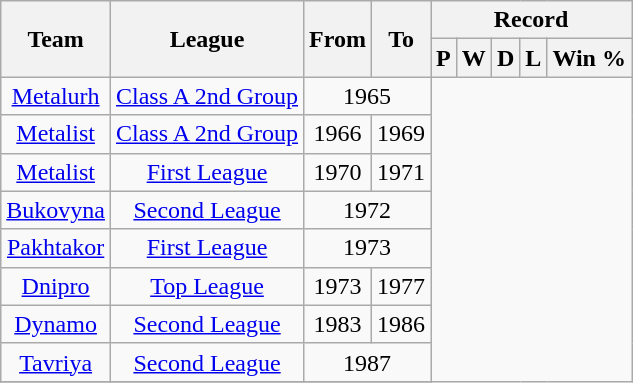<table class="wikitable" style="text-align: center;">
<tr>
<th rowspan="2">Team</th>
<th rowspan="2">League</th>
<th rowspan="2">From</th>
<th rowspan="2">To</th>
<th colspan="5">Record</th>
</tr>
<tr>
<th>P</th>
<th>W</th>
<th>D</th>
<th>L</th>
<th>Win %</th>
</tr>
<tr>
<td align=center><a href='#'>Metalurh</a></td>
<td><a href='#'>Class A 2nd Group</a></td>
<td align=center colspan=2>1965<br></td>
</tr>
<tr>
<td align=center><a href='#'>Metalist</a></td>
<td><a href='#'>Class A 2nd Group</a></td>
<td align=center>1966</td>
<td align=center>1969<br></td>
</tr>
<tr>
<td align=center><a href='#'>Metalist</a></td>
<td><a href='#'>First League</a></td>
<td align=center>1970</td>
<td align=center>1971<br></td>
</tr>
<tr>
<td align=center><a href='#'>Bukovyna</a></td>
<td><a href='#'>Second League</a></td>
<td align=center colspan=2>1972<br></td>
</tr>
<tr>
<td align=center><a href='#'>Pakhtakor</a></td>
<td><a href='#'>First League</a></td>
<td align=center colspan=2>1973<br></td>
</tr>
<tr>
<td align=center><a href='#'>Dnipro</a></td>
<td><a href='#'>Top League</a></td>
<td align=center>1973</td>
<td align=center>1977<br></td>
</tr>
<tr>
<td align=center><a href='#'>Dynamo</a></td>
<td><a href='#'>Second League</a></td>
<td align=center>1983</td>
<td align=center>1986<br></td>
</tr>
<tr>
<td align=center><a href='#'>Tavriya</a></td>
<td><a href='#'>Second League</a></td>
<td align=center colspan=2>1987<br></td>
</tr>
<tr>
</tr>
</table>
